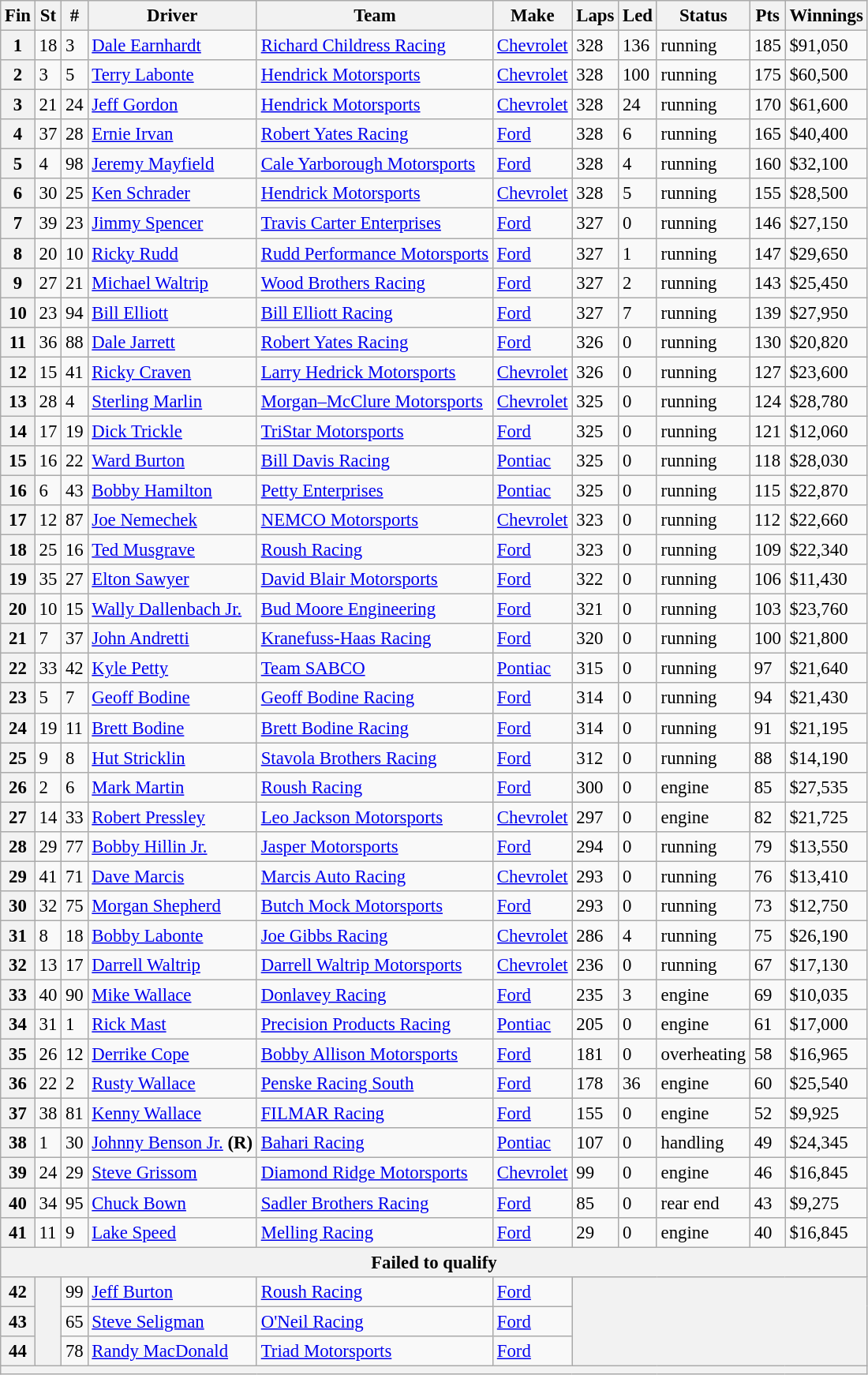<table class="wikitable" style="font-size:95%">
<tr>
<th>Fin</th>
<th>St</th>
<th>#</th>
<th>Driver</th>
<th>Team</th>
<th>Make</th>
<th>Laps</th>
<th>Led</th>
<th>Status</th>
<th>Pts</th>
<th>Winnings</th>
</tr>
<tr>
<th>1</th>
<td>18</td>
<td>3</td>
<td><a href='#'>Dale Earnhardt</a></td>
<td><a href='#'>Richard Childress Racing</a></td>
<td><a href='#'>Chevrolet</a></td>
<td>328</td>
<td>136</td>
<td>running</td>
<td>185</td>
<td>$91,050</td>
</tr>
<tr>
<th>2</th>
<td>3</td>
<td>5</td>
<td><a href='#'>Terry Labonte</a></td>
<td><a href='#'>Hendrick Motorsports</a></td>
<td><a href='#'>Chevrolet</a></td>
<td>328</td>
<td>100</td>
<td>running</td>
<td>175</td>
<td>$60,500</td>
</tr>
<tr>
<th>3</th>
<td>21</td>
<td>24</td>
<td><a href='#'>Jeff Gordon</a></td>
<td><a href='#'>Hendrick Motorsports</a></td>
<td><a href='#'>Chevrolet</a></td>
<td>328</td>
<td>24</td>
<td>running</td>
<td>170</td>
<td>$61,600</td>
</tr>
<tr>
<th>4</th>
<td>37</td>
<td>28</td>
<td><a href='#'>Ernie Irvan</a></td>
<td><a href='#'>Robert Yates Racing</a></td>
<td><a href='#'>Ford</a></td>
<td>328</td>
<td>6</td>
<td>running</td>
<td>165</td>
<td>$40,400</td>
</tr>
<tr>
<th>5</th>
<td>4</td>
<td>98</td>
<td><a href='#'>Jeremy Mayfield</a></td>
<td><a href='#'>Cale Yarborough Motorsports</a></td>
<td><a href='#'>Ford</a></td>
<td>328</td>
<td>4</td>
<td>running</td>
<td>160</td>
<td>$32,100</td>
</tr>
<tr>
<th>6</th>
<td>30</td>
<td>25</td>
<td><a href='#'>Ken Schrader</a></td>
<td><a href='#'>Hendrick Motorsports</a></td>
<td><a href='#'>Chevrolet</a></td>
<td>328</td>
<td>5</td>
<td>running</td>
<td>155</td>
<td>$28,500</td>
</tr>
<tr>
<th>7</th>
<td>39</td>
<td>23</td>
<td><a href='#'>Jimmy Spencer</a></td>
<td><a href='#'>Travis Carter Enterprises</a></td>
<td><a href='#'>Ford</a></td>
<td>327</td>
<td>0</td>
<td>running</td>
<td>146</td>
<td>$27,150</td>
</tr>
<tr>
<th>8</th>
<td>20</td>
<td>10</td>
<td><a href='#'>Ricky Rudd</a></td>
<td><a href='#'>Rudd Performance Motorsports</a></td>
<td><a href='#'>Ford</a></td>
<td>327</td>
<td>1</td>
<td>running</td>
<td>147</td>
<td>$29,650</td>
</tr>
<tr>
<th>9</th>
<td>27</td>
<td>21</td>
<td><a href='#'>Michael Waltrip</a></td>
<td><a href='#'>Wood Brothers Racing</a></td>
<td><a href='#'>Ford</a></td>
<td>327</td>
<td>2</td>
<td>running</td>
<td>143</td>
<td>$25,450</td>
</tr>
<tr>
<th>10</th>
<td>23</td>
<td>94</td>
<td><a href='#'>Bill Elliott</a></td>
<td><a href='#'>Bill Elliott Racing</a></td>
<td><a href='#'>Ford</a></td>
<td>327</td>
<td>7</td>
<td>running</td>
<td>139</td>
<td>$27,950</td>
</tr>
<tr>
<th>11</th>
<td>36</td>
<td>88</td>
<td><a href='#'>Dale Jarrett</a></td>
<td><a href='#'>Robert Yates Racing</a></td>
<td><a href='#'>Ford</a></td>
<td>326</td>
<td>0</td>
<td>running</td>
<td>130</td>
<td>$20,820</td>
</tr>
<tr>
<th>12</th>
<td>15</td>
<td>41</td>
<td><a href='#'>Ricky Craven</a></td>
<td><a href='#'>Larry Hedrick Motorsports</a></td>
<td><a href='#'>Chevrolet</a></td>
<td>326</td>
<td>0</td>
<td>running</td>
<td>127</td>
<td>$23,600</td>
</tr>
<tr>
<th>13</th>
<td>28</td>
<td>4</td>
<td><a href='#'>Sterling Marlin</a></td>
<td><a href='#'>Morgan–McClure Motorsports</a></td>
<td><a href='#'>Chevrolet</a></td>
<td>325</td>
<td>0</td>
<td>running</td>
<td>124</td>
<td>$28,780</td>
</tr>
<tr>
<th>14</th>
<td>17</td>
<td>19</td>
<td><a href='#'>Dick Trickle</a></td>
<td><a href='#'>TriStar Motorsports</a></td>
<td><a href='#'>Ford</a></td>
<td>325</td>
<td>0</td>
<td>running</td>
<td>121</td>
<td>$12,060</td>
</tr>
<tr>
<th>15</th>
<td>16</td>
<td>22</td>
<td><a href='#'>Ward Burton</a></td>
<td><a href='#'>Bill Davis Racing</a></td>
<td><a href='#'>Pontiac</a></td>
<td>325</td>
<td>0</td>
<td>running</td>
<td>118</td>
<td>$28,030</td>
</tr>
<tr>
<th>16</th>
<td>6</td>
<td>43</td>
<td><a href='#'>Bobby Hamilton</a></td>
<td><a href='#'>Petty Enterprises</a></td>
<td><a href='#'>Pontiac</a></td>
<td>325</td>
<td>0</td>
<td>running</td>
<td>115</td>
<td>$22,870</td>
</tr>
<tr>
<th>17</th>
<td>12</td>
<td>87</td>
<td><a href='#'>Joe Nemechek</a></td>
<td><a href='#'>NEMCO Motorsports</a></td>
<td><a href='#'>Chevrolet</a></td>
<td>323</td>
<td>0</td>
<td>running</td>
<td>112</td>
<td>$22,660</td>
</tr>
<tr>
<th>18</th>
<td>25</td>
<td>16</td>
<td><a href='#'>Ted Musgrave</a></td>
<td><a href='#'>Roush Racing</a></td>
<td><a href='#'>Ford</a></td>
<td>323</td>
<td>0</td>
<td>running</td>
<td>109</td>
<td>$22,340</td>
</tr>
<tr>
<th>19</th>
<td>35</td>
<td>27</td>
<td><a href='#'>Elton Sawyer</a></td>
<td><a href='#'>David Blair Motorsports</a></td>
<td><a href='#'>Ford</a></td>
<td>322</td>
<td>0</td>
<td>running</td>
<td>106</td>
<td>$11,430</td>
</tr>
<tr>
<th>20</th>
<td>10</td>
<td>15</td>
<td><a href='#'>Wally Dallenbach Jr.</a></td>
<td><a href='#'>Bud Moore Engineering</a></td>
<td><a href='#'>Ford</a></td>
<td>321</td>
<td>0</td>
<td>running</td>
<td>103</td>
<td>$23,760</td>
</tr>
<tr>
<th>21</th>
<td>7</td>
<td>37</td>
<td><a href='#'>John Andretti</a></td>
<td><a href='#'>Kranefuss-Haas Racing</a></td>
<td><a href='#'>Ford</a></td>
<td>320</td>
<td>0</td>
<td>running</td>
<td>100</td>
<td>$21,800</td>
</tr>
<tr>
<th>22</th>
<td>33</td>
<td>42</td>
<td><a href='#'>Kyle Petty</a></td>
<td><a href='#'>Team SABCO</a></td>
<td><a href='#'>Pontiac</a></td>
<td>315</td>
<td>0</td>
<td>running</td>
<td>97</td>
<td>$21,640</td>
</tr>
<tr>
<th>23</th>
<td>5</td>
<td>7</td>
<td><a href='#'>Geoff Bodine</a></td>
<td><a href='#'>Geoff Bodine Racing</a></td>
<td><a href='#'>Ford</a></td>
<td>314</td>
<td>0</td>
<td>running</td>
<td>94</td>
<td>$21,430</td>
</tr>
<tr>
<th>24</th>
<td>19</td>
<td>11</td>
<td><a href='#'>Brett Bodine</a></td>
<td><a href='#'>Brett Bodine Racing</a></td>
<td><a href='#'>Ford</a></td>
<td>314</td>
<td>0</td>
<td>running</td>
<td>91</td>
<td>$21,195</td>
</tr>
<tr>
<th>25</th>
<td>9</td>
<td>8</td>
<td><a href='#'>Hut Stricklin</a></td>
<td><a href='#'>Stavola Brothers Racing</a></td>
<td><a href='#'>Ford</a></td>
<td>312</td>
<td>0</td>
<td>running</td>
<td>88</td>
<td>$14,190</td>
</tr>
<tr>
<th>26</th>
<td>2</td>
<td>6</td>
<td><a href='#'>Mark Martin</a></td>
<td><a href='#'>Roush Racing</a></td>
<td><a href='#'>Ford</a></td>
<td>300</td>
<td>0</td>
<td>engine</td>
<td>85</td>
<td>$27,535</td>
</tr>
<tr>
<th>27</th>
<td>14</td>
<td>33</td>
<td><a href='#'>Robert Pressley</a></td>
<td><a href='#'>Leo Jackson Motorsports</a></td>
<td><a href='#'>Chevrolet</a></td>
<td>297</td>
<td>0</td>
<td>engine</td>
<td>82</td>
<td>$21,725</td>
</tr>
<tr>
<th>28</th>
<td>29</td>
<td>77</td>
<td><a href='#'>Bobby Hillin Jr.</a></td>
<td><a href='#'>Jasper Motorsports</a></td>
<td><a href='#'>Ford</a></td>
<td>294</td>
<td>0</td>
<td>running</td>
<td>79</td>
<td>$13,550</td>
</tr>
<tr>
<th>29</th>
<td>41</td>
<td>71</td>
<td><a href='#'>Dave Marcis</a></td>
<td><a href='#'>Marcis Auto Racing</a></td>
<td><a href='#'>Chevrolet</a></td>
<td>293</td>
<td>0</td>
<td>running</td>
<td>76</td>
<td>$13,410</td>
</tr>
<tr>
<th>30</th>
<td>32</td>
<td>75</td>
<td><a href='#'>Morgan Shepherd</a></td>
<td><a href='#'>Butch Mock Motorsports</a></td>
<td><a href='#'>Ford</a></td>
<td>293</td>
<td>0</td>
<td>running</td>
<td>73</td>
<td>$12,750</td>
</tr>
<tr>
<th>31</th>
<td>8</td>
<td>18</td>
<td><a href='#'>Bobby Labonte</a></td>
<td><a href='#'>Joe Gibbs Racing</a></td>
<td><a href='#'>Chevrolet</a></td>
<td>286</td>
<td>4</td>
<td>running</td>
<td>75</td>
<td>$26,190</td>
</tr>
<tr>
<th>32</th>
<td>13</td>
<td>17</td>
<td><a href='#'>Darrell Waltrip</a></td>
<td><a href='#'>Darrell Waltrip Motorsports</a></td>
<td><a href='#'>Chevrolet</a></td>
<td>236</td>
<td>0</td>
<td>running</td>
<td>67</td>
<td>$17,130</td>
</tr>
<tr>
<th>33</th>
<td>40</td>
<td>90</td>
<td><a href='#'>Mike Wallace</a></td>
<td><a href='#'>Donlavey Racing</a></td>
<td><a href='#'>Ford</a></td>
<td>235</td>
<td>3</td>
<td>engine</td>
<td>69</td>
<td>$10,035</td>
</tr>
<tr>
<th>34</th>
<td>31</td>
<td>1</td>
<td><a href='#'>Rick Mast</a></td>
<td><a href='#'>Precision Products Racing</a></td>
<td><a href='#'>Pontiac</a></td>
<td>205</td>
<td>0</td>
<td>engine</td>
<td>61</td>
<td>$17,000</td>
</tr>
<tr>
<th>35</th>
<td>26</td>
<td>12</td>
<td><a href='#'>Derrike Cope</a></td>
<td><a href='#'>Bobby Allison Motorsports</a></td>
<td><a href='#'>Ford</a></td>
<td>181</td>
<td>0</td>
<td>overheating</td>
<td>58</td>
<td>$16,965</td>
</tr>
<tr>
<th>36</th>
<td>22</td>
<td>2</td>
<td><a href='#'>Rusty Wallace</a></td>
<td><a href='#'>Penske Racing South</a></td>
<td><a href='#'>Ford</a></td>
<td>178</td>
<td>36</td>
<td>engine</td>
<td>60</td>
<td>$25,540</td>
</tr>
<tr>
<th>37</th>
<td>38</td>
<td>81</td>
<td><a href='#'>Kenny Wallace</a></td>
<td><a href='#'>FILMAR Racing</a></td>
<td><a href='#'>Ford</a></td>
<td>155</td>
<td>0</td>
<td>engine</td>
<td>52</td>
<td>$9,925</td>
</tr>
<tr>
<th>38</th>
<td>1</td>
<td>30</td>
<td><a href='#'>Johnny Benson Jr.</a> <strong>(R)</strong></td>
<td><a href='#'>Bahari Racing</a></td>
<td><a href='#'>Pontiac</a></td>
<td>107</td>
<td>0</td>
<td>handling</td>
<td>49</td>
<td>$24,345</td>
</tr>
<tr>
<th>39</th>
<td>24</td>
<td>29</td>
<td><a href='#'>Steve Grissom</a></td>
<td><a href='#'>Diamond Ridge Motorsports</a></td>
<td><a href='#'>Chevrolet</a></td>
<td>99</td>
<td>0</td>
<td>engine</td>
<td>46</td>
<td>$16,845</td>
</tr>
<tr>
<th>40</th>
<td>34</td>
<td>95</td>
<td><a href='#'>Chuck Bown</a></td>
<td><a href='#'>Sadler Brothers Racing</a></td>
<td><a href='#'>Ford</a></td>
<td>85</td>
<td>0</td>
<td>rear end</td>
<td>43</td>
<td>$9,275</td>
</tr>
<tr>
<th>41</th>
<td>11</td>
<td>9</td>
<td><a href='#'>Lake Speed</a></td>
<td><a href='#'>Melling Racing</a></td>
<td><a href='#'>Ford</a></td>
<td>29</td>
<td>0</td>
<td>engine</td>
<td>40</td>
<td>$16,845</td>
</tr>
<tr>
<th colspan="11">Failed to qualify</th>
</tr>
<tr>
<th>42</th>
<th rowspan="3"></th>
<td>99</td>
<td><a href='#'>Jeff Burton</a></td>
<td><a href='#'>Roush Racing</a></td>
<td><a href='#'>Ford</a></td>
<th colspan="5" rowspan="3"></th>
</tr>
<tr>
<th>43</th>
<td>65</td>
<td><a href='#'>Steve Seligman</a></td>
<td><a href='#'>O'Neil Racing</a></td>
<td><a href='#'>Ford</a></td>
</tr>
<tr>
<th>44</th>
<td>78</td>
<td><a href='#'>Randy MacDonald</a></td>
<td><a href='#'>Triad Motorsports</a></td>
<td><a href='#'>Ford</a></td>
</tr>
<tr>
<th colspan="11"></th>
</tr>
</table>
